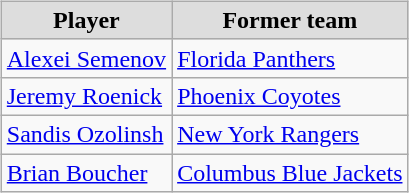<table cellspacing="10">
<tr>
<td valign="top"><br><table class="wikitable">
<tr style="text-align:center; background:#ddd;">
<td><strong>Player</strong></td>
<td><strong>Former team</strong></td>
</tr>
<tr>
<td><a href='#'>Alexei Semenov</a></td>
<td><a href='#'>Florida Panthers</a></td>
</tr>
<tr>
<td><a href='#'>Jeremy Roenick</a></td>
<td><a href='#'>Phoenix Coyotes</a></td>
</tr>
<tr>
<td><a href='#'>Sandis Ozolinsh</a></td>
<td><a href='#'>New York Rangers</a></td>
</tr>
<tr>
<td><a href='#'>Brian Boucher</a></td>
<td><a href='#'>Columbus Blue Jackets</a></td>
</tr>
</table>
</td>
</tr>
</table>
